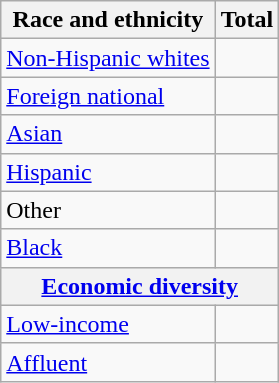<table class="wikitable floatright sortable collapsible"; text-align:right; font-size:80%;">
<tr>
<th>Race and ethnicity</th>
<th colspan="2" data-sort-type=number>Total</th>
</tr>
<tr>
<td><a href='#'>Non-Hispanic whites</a></td>
<td align=right></td>
</tr>
<tr>
<td><a href='#'>Foreign national</a></td>
<td align=right></td>
</tr>
<tr>
<td><a href='#'>Asian</a></td>
<td align=right></td>
</tr>
<tr>
<td><a href='#'>Hispanic</a></td>
<td align=right></td>
</tr>
<tr>
<td>Other</td>
<td align=right></td>
</tr>
<tr>
<td><a href='#'>Black</a></td>
<td align=right></td>
</tr>
<tr>
<th colspan="4" data-sort-type=number><a href='#'>Economic diversity</a></th>
</tr>
<tr>
<td><a href='#'>Low-income</a></td>
<td align=right></td>
</tr>
<tr>
<td><a href='#'>Affluent</a></td>
<td align=right></td>
</tr>
</table>
